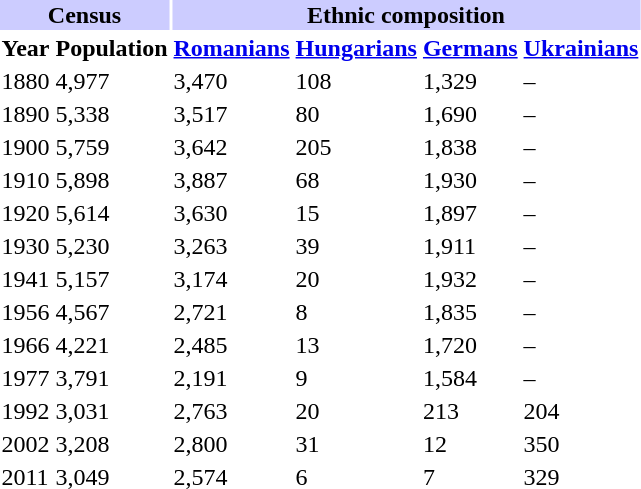<table class="toccolours">
<tr>
<th align="center" colspan="2" style="background:#ccccff;">Census</th>
<th align="center" colspan="4" style="background:#ccccff;">Ethnic composition</th>
</tr>
<tr>
<th>Year</th>
<th>Population</th>
<th><a href='#'>Romanians</a></th>
<th><a href='#'>Hungarians</a></th>
<th><a href='#'>Germans</a></th>
<th><a href='#'>Ukrainians</a></th>
</tr>
<tr>
<td>1880</td>
<td>4,977</td>
<td>3,470</td>
<td>108</td>
<td>1,329</td>
<td>–</td>
</tr>
<tr>
<td>1890</td>
<td>5,338</td>
<td>3,517</td>
<td>80</td>
<td>1,690</td>
<td>–</td>
</tr>
<tr>
<td>1900</td>
<td>5,759</td>
<td>3,642</td>
<td>205</td>
<td>1,838</td>
<td>–</td>
</tr>
<tr>
<td>1910</td>
<td>5,898</td>
<td>3,887</td>
<td>68</td>
<td>1,930</td>
<td>–</td>
</tr>
<tr>
<td>1920</td>
<td>5,614</td>
<td>3,630</td>
<td>15</td>
<td>1,897</td>
<td>–</td>
</tr>
<tr>
<td>1930</td>
<td>5,230</td>
<td>3,263</td>
<td>39</td>
<td>1,911</td>
<td>–</td>
</tr>
<tr>
<td>1941</td>
<td>5,157</td>
<td>3,174</td>
<td>20</td>
<td>1,932</td>
<td>–</td>
</tr>
<tr>
<td>1956</td>
<td>4,567</td>
<td>2,721</td>
<td>8</td>
<td>1,835</td>
<td>–</td>
</tr>
<tr>
<td>1966</td>
<td>4,221</td>
<td>2,485</td>
<td>13</td>
<td>1,720</td>
<td>–</td>
</tr>
<tr>
<td>1977</td>
<td>3,791</td>
<td>2,191</td>
<td>9</td>
<td>1,584</td>
<td>–</td>
</tr>
<tr>
<td>1992</td>
<td>3,031</td>
<td>2,763</td>
<td>20</td>
<td>213</td>
<td>204</td>
</tr>
<tr>
<td>2002</td>
<td>3,208</td>
<td>2,800</td>
<td>31</td>
<td>12</td>
<td>350</td>
</tr>
<tr>
<td>2011</td>
<td>3,049</td>
<td>2,574</td>
<td>6</td>
<td>7</td>
<td>329</td>
</tr>
</table>
